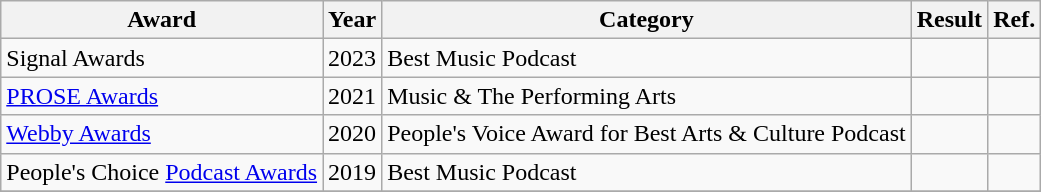<table class="wikitable sortable">
<tr>
<th>Award</th>
<th>Year</th>
<th>Category</th>
<th>Result</th>
<th>Ref.</th>
</tr>
<tr>
<td>Signal Awards</td>
<td>2023</td>
<td>Best Music Podcast</td>
<td></td>
<td></td>
</tr>
<tr>
<td><a href='#'>PROSE Awards</a></td>
<td>2021</td>
<td>Music & The Performing Arts</td>
<td></td>
<td></td>
</tr>
<tr>
<td><a href='#'>Webby Awards</a></td>
<td>2020</td>
<td>People's Voice Award for Best Arts & Culture Podcast</td>
<td></td>
<td></td>
</tr>
<tr>
<td>People's Choice <a href='#'>Podcast Awards</a></td>
<td>2019</td>
<td>Best Music Podcast</td>
<td></td>
<td></td>
</tr>
<tr>
</tr>
</table>
